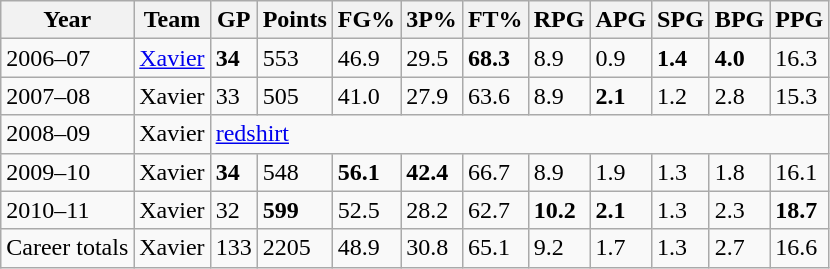<table class="wikitable">
<tr>
<th>Year</th>
<th>Team</th>
<th>GP</th>
<th>Points</th>
<th>FG%</th>
<th>3P%</th>
<th>FT%</th>
<th>RPG</th>
<th>APG</th>
<th>SPG</th>
<th>BPG</th>
<th>PPG</th>
</tr>
<tr>
<td>2006–07</td>
<td><a href='#'>Xavier</a></td>
<td><strong>34</strong></td>
<td>553</td>
<td>46.9</td>
<td>29.5</td>
<td><strong>68.3</strong></td>
<td>8.9</td>
<td>0.9</td>
<td><strong>1.4</strong></td>
<td><strong>4.0</strong></td>
<td>16.3</td>
</tr>
<tr>
<td>2007–08</td>
<td>Xavier</td>
<td>33</td>
<td>505</td>
<td>41.0</td>
<td>27.9</td>
<td>63.6</td>
<td>8.9</td>
<td><strong>2.1</strong></td>
<td>1.2</td>
<td>2.8</td>
<td>15.3</td>
</tr>
<tr>
<td>2008–09</td>
<td>Xavier</td>
<td colspan="10"><a href='#'>redshirt</a></td>
</tr>
<tr>
<td>2009–10</td>
<td>Xavier</td>
<td><strong>34</strong></td>
<td>548</td>
<td><strong>56.1</strong></td>
<td><strong>42.4</strong></td>
<td>66.7</td>
<td>8.9</td>
<td>1.9</td>
<td>1.3</td>
<td>1.8</td>
<td>16.1</td>
</tr>
<tr>
<td>2010–11</td>
<td>Xavier</td>
<td>32</td>
<td><strong>599</strong></td>
<td>52.5</td>
<td>28.2</td>
<td>62.7</td>
<td><strong>10.2</strong></td>
<td><strong>2.1</strong></td>
<td>1.3</td>
<td>2.3</td>
<td><strong>18.7</strong></td>
</tr>
<tr>
<td>Career totals</td>
<td>Xavier</td>
<td>133</td>
<td>2205</td>
<td>48.9</td>
<td>30.8</td>
<td>65.1</td>
<td>9.2</td>
<td>1.7</td>
<td>1.3</td>
<td>2.7</td>
<td>16.6</td>
</tr>
</table>
